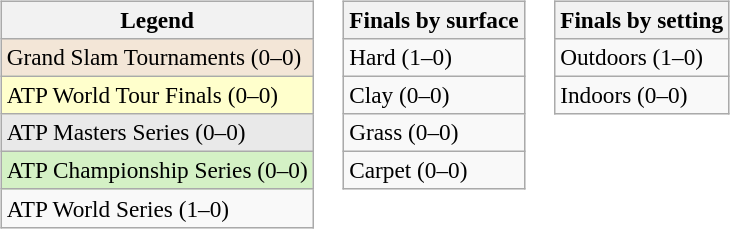<table>
<tr valign=top>
<td><br><table class=wikitable style=font-size:97%>
<tr>
<th>Legend</th>
</tr>
<tr style="background:#f3e6d7;">
<td>Grand Slam Tournaments (0–0)</td>
</tr>
<tr style="background:#ffc;">
<td>ATP World Tour Finals (0–0)</td>
</tr>
<tr style="background:#e9e9e9;">
<td>ATP Masters Series (0–0)</td>
</tr>
<tr style="background:#d4f1c5;">
<td>ATP Championship Series (0–0)</td>
</tr>
<tr>
<td>ATP World Series (1–0)</td>
</tr>
</table>
</td>
<td><br><table class=wikitable style=font-size:97%>
<tr>
<th>Finals by surface</th>
</tr>
<tr>
<td>Hard (1–0)</td>
</tr>
<tr>
<td>Clay (0–0)</td>
</tr>
<tr>
<td>Grass (0–0)</td>
</tr>
<tr>
<td>Carpet (0–0)</td>
</tr>
</table>
</td>
<td><br><table class=wikitable style=font-size:97%>
<tr>
<th>Finals by setting</th>
</tr>
<tr>
<td>Outdoors (1–0)</td>
</tr>
<tr>
<td>Indoors (0–0)</td>
</tr>
</table>
</td>
</tr>
</table>
